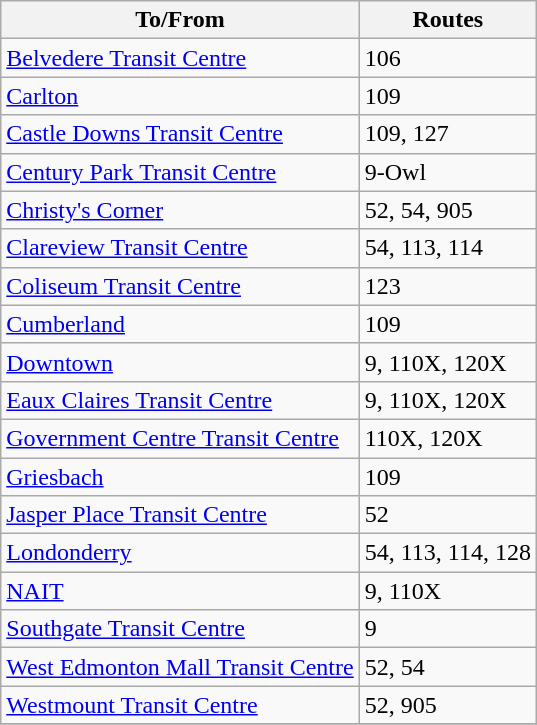<table class="wikitable mw-collapsible mw-collapsed" style="font-size: 100%" width=align=>
<tr>
<th>To/From</th>
<th>Routes</th>
</tr>
<tr>
<td><a href='#'>Belvedere Transit Centre</a></td>
<td>106</td>
</tr>
<tr>
<td><a href='#'>Carlton</a></td>
<td>109</td>
</tr>
<tr>
<td><a href='#'>Castle Downs Transit Centre</a></td>
<td>109, 127</td>
</tr>
<tr>
<td><a href='#'>Century Park Transit Centre</a></td>
<td>9-Owl</td>
</tr>
<tr>
<td><a href='#'>Christy's Corner</a></td>
<td>52, 54, 905</td>
</tr>
<tr>
<td><a href='#'>Clareview Transit Centre</a></td>
<td>54, 113, 114</td>
</tr>
<tr>
<td><a href='#'>Coliseum Transit Centre</a></td>
<td>123</td>
</tr>
<tr>
<td><a href='#'>Cumberland</a></td>
<td>109</td>
</tr>
<tr>
<td><a href='#'>Downtown</a></td>
<td>9, 110X, 120X</td>
</tr>
<tr>
<td><a href='#'>Eaux Claires Transit Centre</a></td>
<td>9, 110X, 120X</td>
</tr>
<tr>
<td><a href='#'>Government Centre Transit Centre</a></td>
<td>110X, 120X</td>
</tr>
<tr>
<td><a href='#'>Griesbach</a></td>
<td>109</td>
</tr>
<tr>
<td><a href='#'>Jasper Place Transit Centre</a></td>
<td>52</td>
</tr>
<tr>
<td><a href='#'>Londonderry</a></td>
<td>54, 113, 114, 128</td>
</tr>
<tr>
<td><a href='#'>NAIT</a></td>
<td>9, 110X</td>
</tr>
<tr>
<td><a href='#'>Southgate Transit Centre</a></td>
<td>9</td>
</tr>
<tr>
<td><a href='#'>West Edmonton Mall Transit Centre</a></td>
<td>52, 54</td>
</tr>
<tr>
<td><a href='#'>Westmount Transit Centre</a></td>
<td>52, 905</td>
</tr>
<tr>
</tr>
</table>
